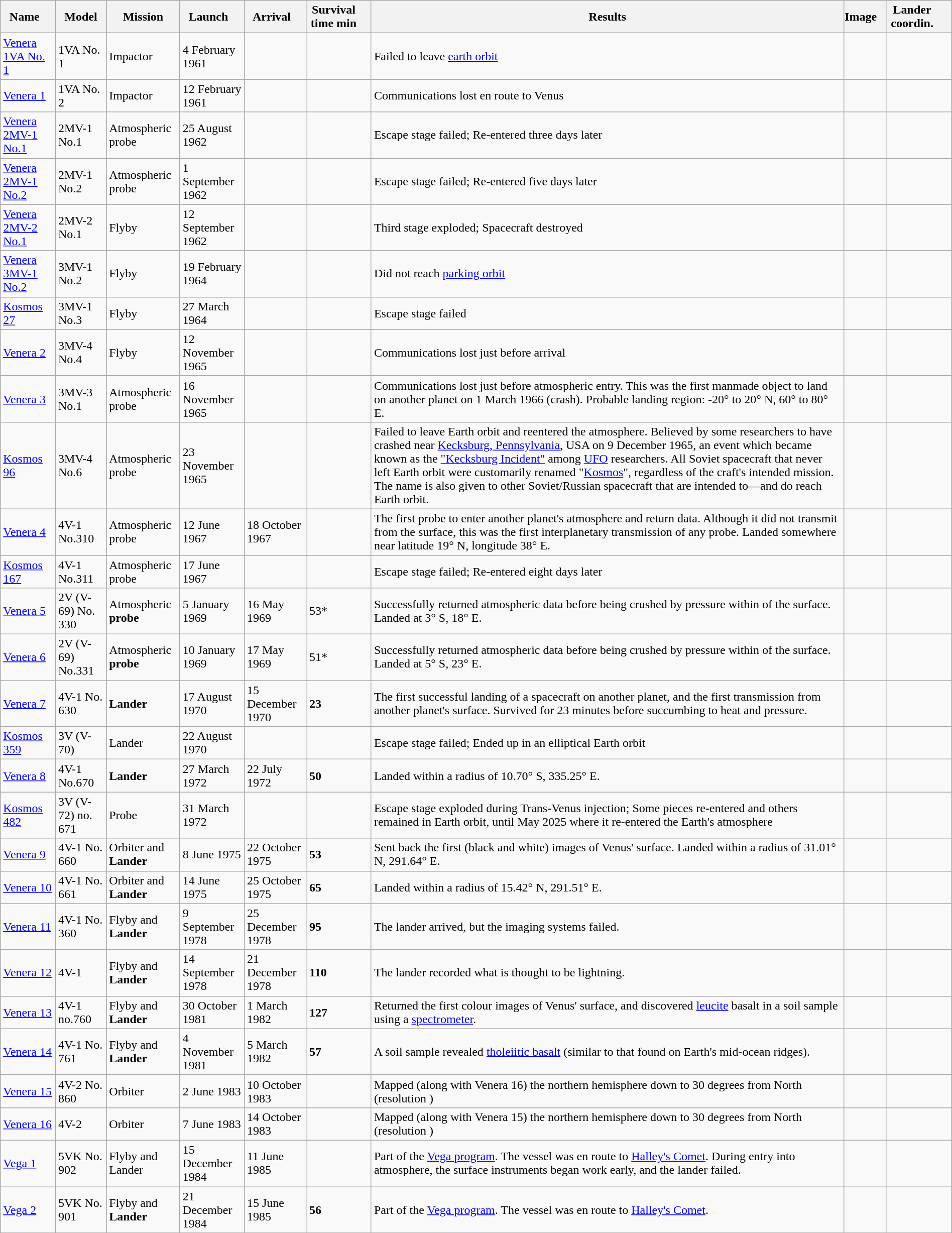<table class="wikitable sortable" style="margin:auto;">
<tr style="background:#efefef;">
<th style="padding-left:1px; padding-right:10px;">Name</th>
<th>Model</th>
<th>Mission</th>
<th style="padding-left:1px; padding-right:11px;" data-sort-type="usLongDate">Launch</th>
<th style="padding-left:1px; padding-right:11px;" data-sort-type="usLongDate">Arrival</th>
<th style="padding-left:1px; padding-right:15px;" data-sort-type="number">Survival time <abbr>min</abbr></th>
<th class="unsortable">Results</th>
<th style="padding-left:1px; padding-right:12px;">Image</th>
<th style="padding-left:1px; padding-right:19px;">Lander <abbr>coordin.</abbr></th>
</tr>
<tr>
<td><a href='#'>Venera 1VA No. 1</a></td>
<td>1VA No. 1</td>
<td>Impactor</td>
<td>4 February 1961</td>
<td></td>
<td></td>
<td>Failed to leave <a href='#'>earth orbit</a></td>
<td></td>
<td></td>
</tr>
<tr>
<td><a href='#'>Venera 1</a></td>
<td>1VA No. 2</td>
<td>Impactor</td>
<td>12 February 1961</td>
<td></td>
<td></td>
<td>Communications lost en route to Venus</td>
<td></td>
<td></td>
</tr>
<tr>
<td><a href='#'>Venera 2MV-1 No.1</a></td>
<td>2MV-1 No.1</td>
<td>Atmospheric probe</td>
<td>25 August 1962</td>
<td></td>
<td></td>
<td>Escape stage failed; Re-entered three days later</td>
<td></td>
<td></td>
</tr>
<tr>
<td><a href='#'>Venera 2MV-1 No.2</a></td>
<td>2MV-1 No.2</td>
<td>Atmospheric probe</td>
<td>1 September 1962</td>
<td></td>
<td></td>
<td>Escape stage failed; Re-entered five days later</td>
<td></td>
<td></td>
</tr>
<tr>
<td><a href='#'>Venera 2MV-2 No.1</a></td>
<td>2MV-2 No.1</td>
<td>Flyby</td>
<td>12 September 1962</td>
<td></td>
<td></td>
<td>Third stage exploded; Spacecraft destroyed</td>
<td></td>
<td></td>
</tr>
<tr>
<td><a href='#'>Venera 3MV-1 No.2</a></td>
<td>3MV-1 No.2</td>
<td>Flyby</td>
<td>19 February 1964</td>
<td></td>
<td></td>
<td>Did not reach <a href='#'>parking orbit</a></td>
<td></td>
<td></td>
</tr>
<tr>
<td><a href='#'>Kosmos 27</a></td>
<td>3MV-1 No.3</td>
<td>Flyby</td>
<td>27 March 1964</td>
<td></td>
<td></td>
<td>Escape stage failed</td>
<td></td>
<td></td>
</tr>
<tr>
<td><a href='#'>Venera 2</a></td>
<td>3MV-4 No.4</td>
<td>Flyby</td>
<td>12 November 1965</td>
<td></td>
<td></td>
<td>Communications lost just before arrival</td>
<td></td>
<td></td>
</tr>
<tr>
<td><a href='#'>Venera 3</a></td>
<td>3MV-3 No.1</td>
<td>Atmospheric probe</td>
<td>16 November 1965</td>
<td></td>
<td></td>
<td>Communications lost just before atmospheric entry. This was the first manmade object to land on another planet on 1 March 1966 (crash). Probable landing region: -20° to 20° N, 60° to 80° E.</td>
<td></td>
<td></td>
</tr>
<tr>
<td><a href='#'>Kosmos 96</a></td>
<td>3MV-4 No.6</td>
<td>Atmospheric probe</td>
<td>23 November 1965</td>
<td></td>
<td></td>
<td>Failed to leave Earth orbit and reentered the atmosphere. Believed by some researchers to have crashed near <a href='#'>Kecksburg, Pennsylvania</a>, USA on 9 December 1965, an event which became known as the <a href='#'>"Kecksburg Incident"</a> among <a href='#'>UFO</a> researchers. All Soviet spacecraft that never left Earth orbit were customarily renamed "<a href='#'>Kosmos</a>", regardless of the craft's intended mission. The name is also given to other Soviet/Russian spacecraft that are intended to—and do reach Earth orbit.</td>
<td></td>
<td></td>
</tr>
<tr>
<td><a href='#'>Venera 4</a></td>
<td>4V-1 No.310</td>
<td>Atmospheric probe</td>
<td>12 June 1967</td>
<td>18 October 1967</td>
<td></td>
<td>The first probe to enter another planet's atmosphere and return data. Although it did not transmit from the surface, this was the first interplanetary transmission of any probe. Landed somewhere near latitude 19° N, longitude 38° E.</td>
<td></td>
<td></td>
</tr>
<tr>
<td><a href='#'>Kosmos 167</a></td>
<td>4V-1 No.311</td>
<td>Atmospheric probe</td>
<td>17 June 1967</td>
<td></td>
<td></td>
<td>Escape stage failed; Re-entered eight days later</td>
<td></td>
<td></td>
</tr>
<tr>
<td><a href='#'>Venera 5</a></td>
<td>2V (V-69) No. 330</td>
<td>Atmospheric <strong>probe</strong></td>
<td>5 January 1969</td>
<td>16 May 1969</td>
<td>53*</td>
<td>Successfully returned atmospheric data before being crushed by pressure within  of the surface. Landed at 3° S, 18° E.</td>
<td></td>
<td></td>
</tr>
<tr>
<td><a href='#'>Venera 6</a></td>
<td>2V (V-69) No.331</td>
<td>Atmospheric <strong>probe</strong></td>
<td>10 January 1969</td>
<td>17 May 1969</td>
<td>51*</td>
<td>Successfully returned atmospheric data before being crushed by pressure within  of the surface. Landed at 5° S, 23° E.</td>
<td></td>
<td></td>
</tr>
<tr>
<td><a href='#'>Venera 7</a></td>
<td>4V-1 No. 630</td>
<td style="font-weight:bold;">Lander</td>
<td>17 August 1970</td>
<td>15 December 1970</td>
<td style="font-weight:bold;">23</td>
<td>The first successful landing of a spacecraft on another planet, and  the first transmission from another planet's surface. Survived for 23 minutes before succumbing to heat and pressure.</td>
<td></td>
<td></td>
</tr>
<tr>
<td><a href='#'>Kosmos 359</a></td>
<td>3V (V-70)</td>
<td>Lander</td>
<td>22 August 1970</td>
<td></td>
<td></td>
<td>Escape stage failed; Ended up in an elliptical Earth orbit </td>
<td></td>
<td></td>
</tr>
<tr>
<td><a href='#'>Venera 8</a></td>
<td>4V-1 No.670</td>
<td style="font-weight:bold;">Lander</td>
<td>27 March 1972</td>
<td>22 July 1972</td>
<td style="font-weight:bold;">50</td>
<td>Landed within a  radius of 10.70° S, 335.25° E.</td>
<td></td>
<td></td>
</tr>
<tr>
<td><a href='#'>Kosmos 482</a></td>
<td>3V (V-72) no. 671</td>
<td>Probe</td>
<td>31 March 1972</td>
<td></td>
<td></td>
<td>Escape stage exploded during Trans-Venus injection; Some pieces re-entered and others remained in Earth orbit, until May 2025 where it re-entered the Earth's atmosphere</td>
<td></td>
<td></td>
</tr>
<tr>
<td><a href='#'>Venera 9</a></td>
<td>4V-1 No. 660</td>
<td>Orbiter and <strong>Lander</strong></td>
<td>8 June 1975</td>
<td>22 October 1975</td>
<td style="font-weight:bold;">53</td>
<td>Sent back the first (black and white) images of Venus' surface. Landed within a  radius of 31.01° N, 291.64° E.</td>
<td></td>
<td></td>
</tr>
<tr>
<td><a href='#'>Venera 10</a></td>
<td>4V-1 No. 661</td>
<td>Orbiter and <strong>Lander</strong></td>
<td>14 June 1975</td>
<td>25 October 1975</td>
<td style="font-weight:bold;">65</td>
<td>Landed within a  radius of 15.42° N, 291.51° E.</td>
<td></td>
<td></td>
</tr>
<tr>
<td><a href='#'>Venera 11</a></td>
<td>4V-1 No. 360</td>
<td>Flyby and <strong>Lander</strong></td>
<td>9 September 1978</td>
<td>25 December 1978</td>
<td style="font-weight:bold;">95</td>
<td>The lander arrived, but the imaging systems failed.</td>
<td></td>
<td></td>
</tr>
<tr>
<td><a href='#'>Venera 12</a></td>
<td>4V-1</td>
<td>Flyby and <strong>Lander</strong></td>
<td>14 September 1978</td>
<td>21 December 1978</td>
<td style="font-weight:bold;">110</td>
<td>The lander recorded what is thought to be lightning.</td>
<td></td>
<td></td>
</tr>
<tr>
<td><a href='#'>Venera 13</a></td>
<td>4V-1 no.760</td>
<td>Flyby and <strong>Lander</strong></td>
<td>30 October 1981</td>
<td>1 March 1982</td>
<td style="font-weight:bold;">127</td>
<td>Returned the first colour images of Venus' surface, and discovered <a href='#'>leucite</a> basalt in a soil sample using a <a href='#'>spectrometer</a>.</td>
<td></td>
<td></td>
</tr>
<tr>
<td><a href='#'>Venera 14</a></td>
<td>4V-1 No. 761</td>
<td>Flyby and <strong>Lander</strong></td>
<td>4 November 1981</td>
<td>5 March 1982</td>
<td style="font-weight:bold;">57</td>
<td>A soil sample revealed <a href='#'>tholeiitic basalt</a> (similar to that found on Earth's mid-ocean ridges).</td>
<td></td>
<td></td>
</tr>
<tr>
<td><a href='#'>Venera 15</a></td>
<td>4V-2 No. 860</td>
<td>Orbiter</td>
<td>2 June 1983</td>
<td>10 October 1983</td>
<td></td>
<td>Mapped (along with Venera 16) the northern hemisphere down to 30 degrees from North (resolution )</td>
<td></td>
<td></td>
</tr>
<tr>
<td><a href='#'>Venera 16</a></td>
<td>4V-2</td>
<td>Orbiter</td>
<td>7 June 1983</td>
<td>14 October 1983</td>
<td></td>
<td>Mapped (along with Venera 15) the northern hemisphere down to 30 degrees from North (resolution )</td>
<td></td>
<td></td>
</tr>
<tr>
<td><a href='#'>Vega 1</a></td>
<td>5VK No. 902</td>
<td>Flyby and Lander</td>
<td>15 December 1984</td>
<td>11 June 1985</td>
<td></td>
<td>Part of the <a href='#'>Vega program</a>. The vessel was en route to <a href='#'>Halley's Comet</a>. During entry into atmosphere, the surface instruments began work early, and the lander failed.</td>
<td></td>
<td></td>
</tr>
<tr>
<td><a href='#'>Vega 2</a></td>
<td>5VK No. 901</td>
<td>Flyby and <strong>Lander</strong></td>
<td>21 December 1984</td>
<td>15 June 1985</td>
<td style="font-weight:bold">56</td>
<td>Part of the <a href='#'>Vega program</a>. The vessel was en route to <a href='#'>Halley's Comet</a>.</td>
<td></td>
<td></td>
</tr>
</table>
